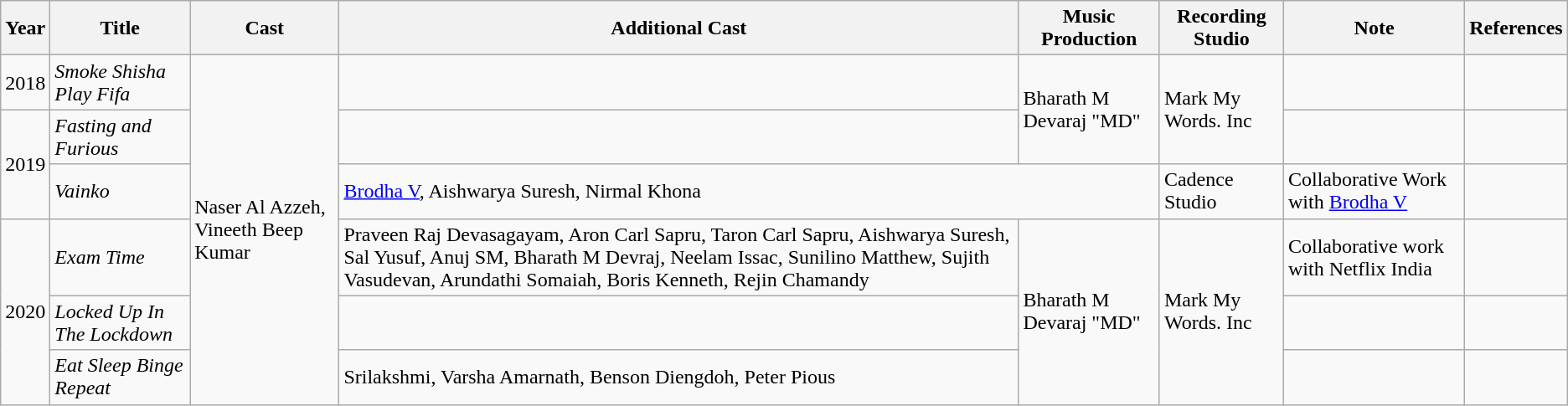<table class="wikitable">
<tr>
<th>Year</th>
<th>Title</th>
<th>Cast</th>
<th>Additional Cast</th>
<th>Music Production</th>
<th>Recording Studio</th>
<th>Note</th>
<th>References</th>
</tr>
<tr>
<td>2018</td>
<td><em>Smoke Shisha Play Fifa</em></td>
<td rowspan="6">Naser Al Azzeh, Vineeth Beep Kumar</td>
<td></td>
<td rowspan="2">Bharath M Devaraj "MD"</td>
<td rowspan="2">Mark My Words. Inc</td>
<td></td>
<td></td>
</tr>
<tr>
<td rowspan="2">2019</td>
<td><em>Fasting and Furious</em></td>
<td></td>
<td></td>
<td></td>
</tr>
<tr>
<td><em>Vainko</em></td>
<td colspan="2"><a href='#'>Brodha V</a>, Aishwarya Suresh, Nirmal Khona</td>
<td>Cadence Studio</td>
<td>Collaborative Work with <a href='#'>Brodha V</a></td>
<td></td>
</tr>
<tr>
<td rowspan="3">2020</td>
<td><em>Exam Time</em></td>
<td>Praveen Raj Devasagayam, Aron Carl Sapru, Taron Carl Sapru, Aishwarya Suresh, Sal Yusuf, Anuj SM, Bharath M Devraj, Neelam Issac, Sunilino Matthew, Sujith Vasudevan, Arundathi Somaiah, Boris Kenneth, Rejin Chamandy</td>
<td rowspan="3">Bharath M Devaraj "MD"</td>
<td rowspan="3">Mark My Words. Inc</td>
<td>Collaborative work with Netflix India</td>
<td></td>
</tr>
<tr>
<td><em>Locked Up In The Lockdown</em></td>
<td></td>
<td></td>
<td></td>
</tr>
<tr>
<td><em>Eat Sleep Binge Repeat</em></td>
<td>Srilakshmi, Varsha Amarnath, Benson Diengdoh, Peter Pious</td>
<td></td>
<td></td>
</tr>
</table>
